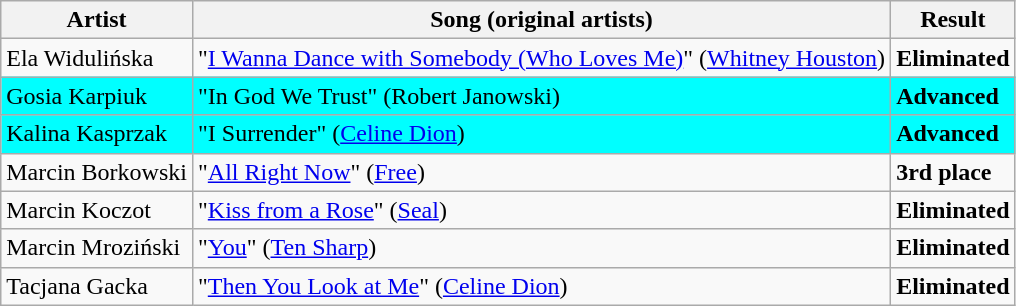<table class=wikitable>
<tr>
<th>Artist</th>
<th>Song (original artists)</th>
<th>Result</th>
</tr>
<tr>
<td>Ela Widulińska</td>
<td>"<a href='#'>I Wanna Dance with Somebody (Who Loves Me)</a>" (<a href='#'>Whitney Houston</a>)</td>
<td><strong>Eliminated</strong></td>
</tr>
<tr style="background:cyan;">
<td>Gosia Karpiuk</td>
<td>"In God We Trust" (Robert Janowski)</td>
<td><strong>Advanced</strong></td>
</tr>
<tr style="background:cyan;">
<td>Kalina Kasprzak</td>
<td>"I Surrender" (<a href='#'>Celine Dion</a>)</td>
<td><strong>Advanced</strong></td>
</tr>
<tr>
<td>Marcin Borkowski</td>
<td>"<a href='#'>All Right Now</a>" (<a href='#'>Free</a>)</td>
<td><strong>3rd place</strong></td>
</tr>
<tr>
<td>Marcin Koczot</td>
<td>"<a href='#'>Kiss from a Rose</a>" (<a href='#'>Seal</a>)</td>
<td><strong>Eliminated</strong></td>
</tr>
<tr>
<td>Marcin Mroziński</td>
<td>"<a href='#'>You</a>" (<a href='#'>Ten Sharp</a>)</td>
<td><strong>Eliminated</strong></td>
</tr>
<tr>
<td>Tacjana Gacka</td>
<td>"<a href='#'>Then You Look at Me</a>" (<a href='#'>Celine Dion</a>)</td>
<td><strong>Eliminated</strong></td>
</tr>
</table>
